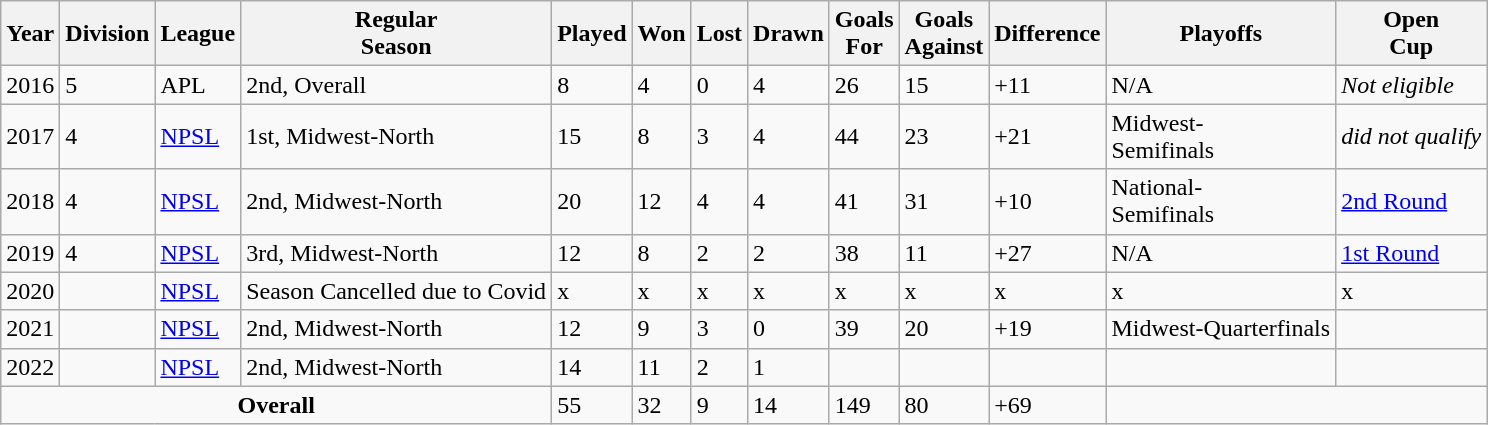<table class="wikitable">
<tr>
<th>Year</th>
<th>Division</th>
<th>League</th>
<th>Regular<br>Season</th>
<th>Played</th>
<th>Won</th>
<th>Lost</th>
<th>Drawn</th>
<th>Goals<br>For</th>
<th>Goals<br>Against</th>
<th>Difference</th>
<th>Playoffs</th>
<th>Open<br>Cup</th>
</tr>
<tr>
<td>2016</td>
<td>5</td>
<td>APL</td>
<td>2nd, Overall</td>
<td>8</td>
<td>4</td>
<td>0</td>
<td>4</td>
<td>26</td>
<td>15</td>
<td>+11</td>
<td>N/A</td>
<td><em>Not eligible</em></td>
</tr>
<tr>
<td>2017</td>
<td>4</td>
<td><a href='#'>NPSL</a></td>
<td>1st, Midwest-North</td>
<td>15</td>
<td>8</td>
<td>3</td>
<td>4</td>
<td>44</td>
<td>23</td>
<td>+21</td>
<td>Midwest-<br>Semifinals</td>
<td><em>did not qualify</em></td>
</tr>
<tr>
<td>2018</td>
<td>4</td>
<td><a href='#'>NPSL</a></td>
<td>2nd, Midwest-North</td>
<td>20</td>
<td>12</td>
<td>4</td>
<td>4</td>
<td>41</td>
<td>31</td>
<td>+10</td>
<td>National-<br>Semifinals</td>
<td><a href='#'>2nd Round</a></td>
</tr>
<tr>
<td>2019</td>
<td>4</td>
<td><a href='#'>NPSL</a></td>
<td>3rd, Midwest-North</td>
<td>12</td>
<td>8</td>
<td>2</td>
<td>2</td>
<td>38</td>
<td>11</td>
<td>+27</td>
<td>N/A</td>
<td><a href='#'>1st Round</a></td>
</tr>
<tr>
<td>2020</td>
<td></td>
<td><a href='#'>NPSL</a></td>
<td>Season Cancelled due to Covid</td>
<td>x</td>
<td>x</td>
<td>x</td>
<td>x</td>
<td>x</td>
<td>x</td>
<td>x</td>
<td>x</td>
<td>x</td>
</tr>
<tr>
<td>2021</td>
<td></td>
<td><a href='#'>NPSL</a></td>
<td>2nd, Midwest-North</td>
<td>12</td>
<td>9</td>
<td>3</td>
<td>0</td>
<td>39</td>
<td>20</td>
<td>+19</td>
<td>Midwest-Quarterfinals</td>
<td></td>
</tr>
<tr>
<td>2022</td>
<td></td>
<td><a href='#'>NPSL</a></td>
<td>2nd, Midwest-North</td>
<td>14</td>
<td>11</td>
<td>2</td>
<td>1</td>
<td></td>
<td></td>
<td></td>
<td></td>
<td></td>
</tr>
<tr>
<td colspan="4" style="text-align: center;"><strong>Overall</strong></td>
<td>55</td>
<td>32</td>
<td>9</td>
<td>14</td>
<td>149</td>
<td>80</td>
<td>+69</td>
<td colspan="2"></td>
</tr>
</table>
